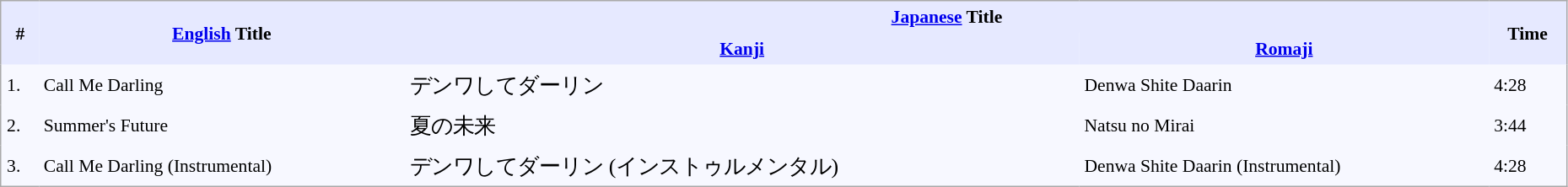<table border="0" cellpadding="4" cellspacing="0"  style="border:1px #aaa solid; border-collapse:collapse; padding:0.2em; margin:0 1em 1em; background:#f7f8ff; font-size:0.9em; width:98%;">
<tr style="vertical-align:middle; background:#e6e9ff;">
<th rowspan="2">#</th>
<th rowspan="2"><a href='#'>English</a> Title</th>
<th colspan="2"><a href='#'>Japanese</a> Title</th>
<th rowspan="2">Time</th>
</tr>
<tr style="background:#e6e9ff;">
<th><a href='#'>Kanji</a></th>
<th><a href='#'>Romaji</a></th>
</tr>
<tr>
<td>1.</td>
<td>Call Me Darling</td>
<td style="font-size: 120%;">デンワしてダーリン</td>
<td>Denwa Shite Daarin</td>
<td>4:28</td>
</tr>
<tr>
<td>2.</td>
<td>Summer's Future</td>
<td style="font-size: 120%;">夏の未来</td>
<td>Natsu no Mirai</td>
<td>3:44</td>
</tr>
<tr>
<td>3.</td>
<td>Call Me Darling (Instrumental)</td>
<td style="font-size: 120%;">デンワしてダーリン (インストゥルメンタル)</td>
<td>Denwa Shite Daarin (Instrumental)</td>
<td>4:28</td>
</tr>
</table>
